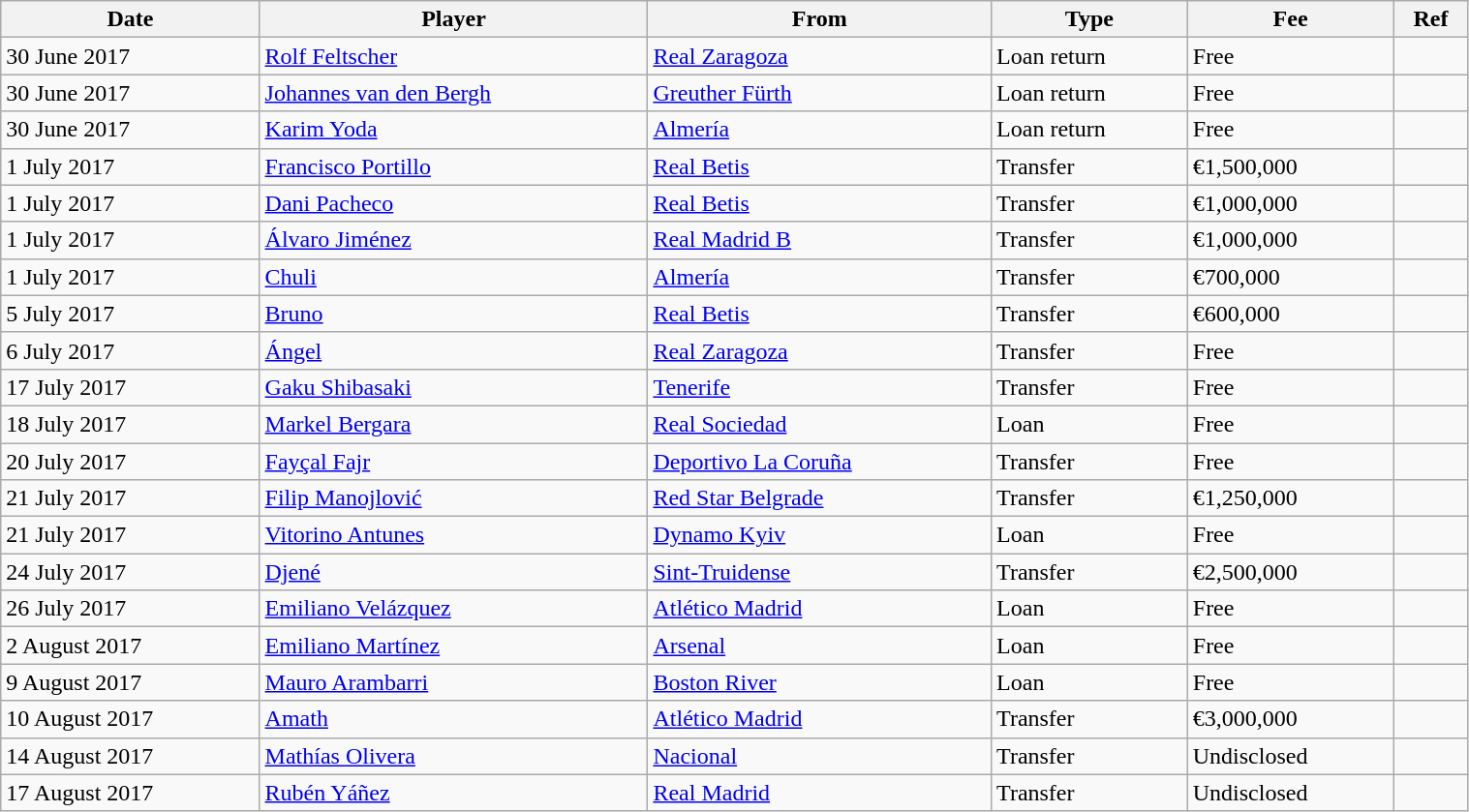<table class="wikitable" style="width:80%;">
<tr>
<th>Date</th>
<th>Player</th>
<th>From</th>
<th>Type</th>
<th>Fee</th>
<th>Ref</th>
</tr>
<tr>
<td>30 June 2017</td>
<td> <a href='#'>Rolf Feltscher</a></td>
<td> <a href='#'>Real Zaragoza</a></td>
<td>Loan return</td>
<td>Free</td>
<td></td>
</tr>
<tr>
<td>30 June 2017</td>
<td> <a href='#'>Johannes van den Bergh</a></td>
<td> <a href='#'>Greuther Fürth</a></td>
<td>Loan return</td>
<td>Free</td>
<td></td>
</tr>
<tr>
<td>30 June 2017</td>
<td> <a href='#'>Karim Yoda</a></td>
<td> <a href='#'>Almería</a></td>
<td>Loan return</td>
<td>Free</td>
<td></td>
</tr>
<tr>
<td>1 July 2017</td>
<td> <a href='#'>Francisco Portillo</a></td>
<td> <a href='#'>Real Betis</a></td>
<td>Transfer</td>
<td>€1,500,000</td>
<td></td>
</tr>
<tr>
<td>1 July 2017</td>
<td> <a href='#'>Dani Pacheco</a></td>
<td> <a href='#'>Real Betis</a></td>
<td>Transfer</td>
<td>€1,000,000</td>
<td></td>
</tr>
<tr>
<td>1 July 2017</td>
<td> <a href='#'>Álvaro Jiménez</a></td>
<td> <a href='#'>Real Madrid B</a></td>
<td>Transfer</td>
<td>€1,000,000</td>
<td></td>
</tr>
<tr>
<td>1 July 2017</td>
<td> <a href='#'>Chuli</a></td>
<td> <a href='#'>Almería</a></td>
<td>Transfer</td>
<td>€700,000</td>
<td></td>
</tr>
<tr>
<td>5 July 2017</td>
<td> <a href='#'>Bruno</a></td>
<td> <a href='#'>Real Betis</a></td>
<td>Transfer</td>
<td>€600,000</td>
<td></td>
</tr>
<tr>
<td>6 July 2017</td>
<td> <a href='#'>Ángel</a></td>
<td> <a href='#'>Real Zaragoza</a></td>
<td>Transfer</td>
<td>Free</td>
<td></td>
</tr>
<tr>
<td>17 July 2017</td>
<td> <a href='#'>Gaku Shibasaki</a></td>
<td> <a href='#'>Tenerife</a></td>
<td>Transfer</td>
<td>Free</td>
<td></td>
</tr>
<tr>
<td>18 July 2017</td>
<td> <a href='#'>Markel Bergara</a></td>
<td> <a href='#'>Real Sociedad</a></td>
<td>Loan</td>
<td>Free</td>
<td></td>
</tr>
<tr>
<td>20 July 2017</td>
<td> <a href='#'>Fayçal Fajr</a></td>
<td> <a href='#'>Deportivo La Coruña</a></td>
<td>Transfer</td>
<td>Free</td>
<td></td>
</tr>
<tr>
<td>21 July 2017</td>
<td> <a href='#'>Filip Manojlović</a></td>
<td> <a href='#'>Red Star Belgrade</a></td>
<td>Transfer</td>
<td>€1,250,000</td>
<td></td>
</tr>
<tr>
<td>21 July 2017</td>
<td> <a href='#'>Vitorino Antunes</a></td>
<td> <a href='#'>Dynamo Kyiv</a></td>
<td>Loan</td>
<td>Free</td>
<td></td>
</tr>
<tr>
<td>24 July 2017</td>
<td> <a href='#'>Djené</a></td>
<td> <a href='#'>Sint-Truidense</a></td>
<td>Transfer</td>
<td>€2,500,000</td>
<td></td>
</tr>
<tr>
<td>26 July 2017</td>
<td> <a href='#'>Emiliano Velázquez</a></td>
<td> <a href='#'>Atlético Madrid</a></td>
<td>Loan</td>
<td>Free</td>
<td></td>
</tr>
<tr>
<td>2 August 2017</td>
<td> <a href='#'>Emiliano Martínez</a></td>
<td> <a href='#'>Arsenal</a></td>
<td>Loan</td>
<td>Free</td>
<td></td>
</tr>
<tr>
<td>9 August 2017</td>
<td> <a href='#'>Mauro Arambarri</a></td>
<td> <a href='#'>Boston River</a></td>
<td>Loan</td>
<td>Free</td>
<td></td>
</tr>
<tr>
<td>10 August 2017</td>
<td> <a href='#'>Amath</a></td>
<td> <a href='#'>Atlético Madrid</a></td>
<td>Transfer</td>
<td>€3,000,000</td>
<td></td>
</tr>
<tr>
<td>14 August 2017</td>
<td> <a href='#'>Mathías Olivera</a></td>
<td> <a href='#'>Nacional</a></td>
<td>Transfer</td>
<td>Undisclosed</td>
<td></td>
</tr>
<tr>
<td>17 August 2017</td>
<td> <a href='#'>Rubén Yáñez</a></td>
<td> <a href='#'>Real Madrid</a></td>
<td>Transfer</td>
<td>Undisclosed</td>
<td></td>
</tr>
</table>
